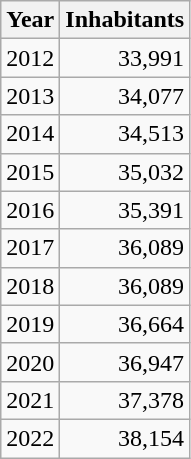<table cellspacing="0" cellpadding="0">
<tr>
<td valign="top"><br><table class="wikitable sortable zebra hintergrundfarbe5">
<tr>
<th>Year</th>
<th>Inhabitants</th>
</tr>
<tr align="right">
<td>2012</td>
<td>33,991</td>
</tr>
<tr align="right">
<td>2013</td>
<td>34,077</td>
</tr>
<tr align="right">
<td>2014</td>
<td>34,513</td>
</tr>
<tr align="right">
<td>2015</td>
<td>35,032</td>
</tr>
<tr align="right">
<td>2016</td>
<td>35,391</td>
</tr>
<tr align="right">
<td>2017</td>
<td>36,089</td>
</tr>
<tr align="right">
<td>2018</td>
<td>36,089</td>
</tr>
<tr align="right">
<td>2019</td>
<td>36,664</td>
</tr>
<tr align="right">
<td>2020</td>
<td>36,947</td>
</tr>
<tr align="right">
<td>2021</td>
<td>37,378</td>
</tr>
<tr align="right">
<td>2022</td>
<td>38,154</td>
</tr>
</table>
</td>
</tr>
</table>
